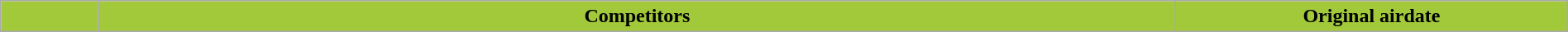<table class="wikitable" style="width:100%;">
<tr>
<th style="background:#A2C93A;" width="5%"></th>
<th style="background:#A2C93A;" width="55%">Competitors</th>
<th style="background:#A2C93A;" width="20%">Original airdate<br>






</th>
</tr>
</table>
